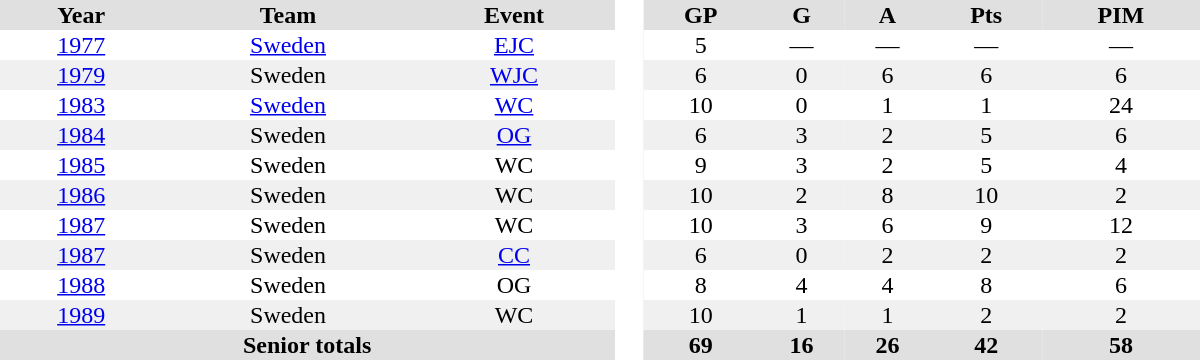<table border="0" cellpadding="1" cellspacing="0" style="text-align:center; width:50em">
<tr ALIGN="center" bgcolor="#e0e0e0">
<th>Year</th>
<th>Team</th>
<th>Event</th>
<th rowspan="99" bgcolor="#ffffff"> </th>
<th>GP</th>
<th>G</th>
<th>A</th>
<th>Pts</th>
<th>PIM</th>
</tr>
<tr>
<td><a href='#'>1977</a></td>
<td><a href='#'>Sweden</a></td>
<td><a href='#'>EJC</a></td>
<td>5</td>
<td>—</td>
<td>—</td>
<td>—</td>
<td>—</td>
</tr>
<tr bgcolor="#f0f0f0">
<td><a href='#'>1979</a></td>
<td>Sweden</td>
<td><a href='#'>WJC</a></td>
<td>6</td>
<td>0</td>
<td>6</td>
<td>6</td>
<td>6</td>
</tr>
<tr>
<td><a href='#'>1983</a></td>
<td><a href='#'>Sweden</a></td>
<td><a href='#'>WC</a></td>
<td>10</td>
<td>0</td>
<td>1</td>
<td>1</td>
<td>24</td>
</tr>
<tr bgcolor="#f0f0f0">
<td><a href='#'>1984</a></td>
<td>Sweden</td>
<td><a href='#'>OG</a></td>
<td>6</td>
<td>3</td>
<td>2</td>
<td>5</td>
<td>6</td>
</tr>
<tr>
<td><a href='#'>1985</a></td>
<td>Sweden</td>
<td>WC</td>
<td>9</td>
<td>3</td>
<td>2</td>
<td>5</td>
<td>4</td>
</tr>
<tr bgcolor="#f0f0f0">
<td><a href='#'>1986</a></td>
<td>Sweden</td>
<td>WC</td>
<td>10</td>
<td>2</td>
<td>8</td>
<td>10</td>
<td>2</td>
</tr>
<tr>
<td><a href='#'>1987</a></td>
<td>Sweden</td>
<td>WC</td>
<td>10</td>
<td>3</td>
<td>6</td>
<td>9</td>
<td>12</td>
</tr>
<tr bgcolor="#f0f0f0">
<td><a href='#'>1987</a></td>
<td>Sweden</td>
<td><a href='#'>CC</a></td>
<td>6</td>
<td>0</td>
<td>2</td>
<td>2</td>
<td>2</td>
</tr>
<tr>
<td><a href='#'>1988</a></td>
<td>Sweden</td>
<td>OG</td>
<td>8</td>
<td>4</td>
<td>4</td>
<td>8</td>
<td>6</td>
</tr>
<tr bgcolor="#f0f0f0">
<td><a href='#'>1989</a></td>
<td>Sweden</td>
<td>WC</td>
<td>10</td>
<td>1</td>
<td>1</td>
<td>2</td>
<td>2</td>
</tr>
<tr bgcolor="#e0e0e0">
<th colspan=3>Senior totals</th>
<th>69</th>
<th>16</th>
<th>26</th>
<th>42</th>
<th>58</th>
</tr>
</table>
